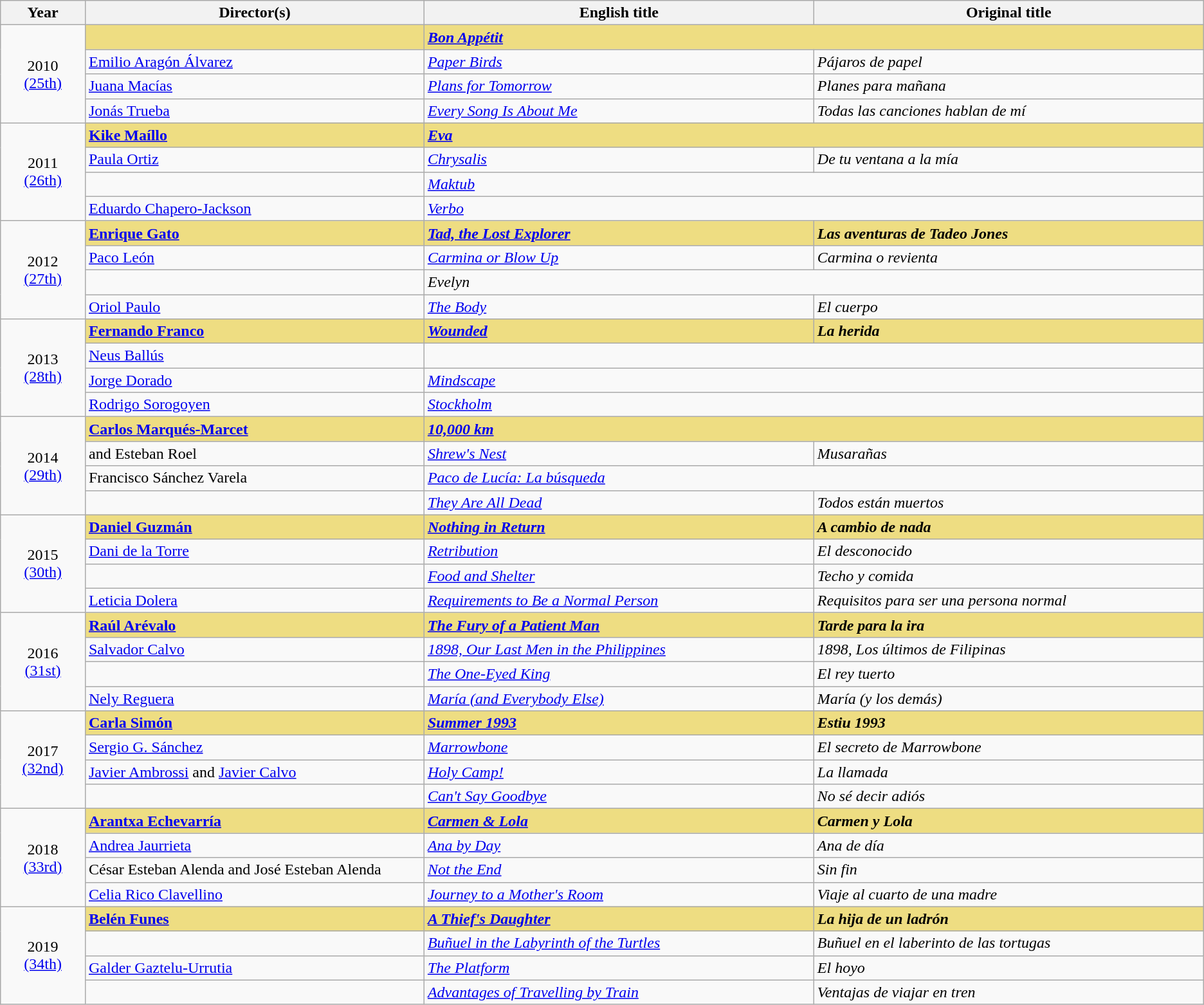<table class="wikitable sortable" style="text-align:left;">
<tr>
<th scope="col" style="width:5%;">Year</th>
<th scope="col" style="width:20%;">Director(s)</th>
<th scope="col" style="width:23%;">English title</th>
<th scope="col" style="width:23%;">Original title</th>
</tr>
<tr>
<td rowspan="4" style="text-align:center;">2010<br><a href='#'>(25th)</a></td>
<td style="background:#eedd82;"><strong></strong></td>
<td colspan="2" style="background:#eedd82;"><strong><em><a href='#'>Bon Appétit</a></em></strong></td>
</tr>
<tr>
<td><a href='#'>Emilio Aragón Álvarez</a></td>
<td><em><a href='#'>Paper Birds</a></em></td>
<td><em>Pájaros de papel</em></td>
</tr>
<tr>
<td><a href='#'>Juana Macías</a></td>
<td><em><a href='#'>Plans for Tomorrow</a></em></td>
<td><em>Planes para mañana</em></td>
</tr>
<tr>
<td><a href='#'>Jonás Trueba</a></td>
<td><em><a href='#'>Every Song Is About Me</a></em></td>
<td><em>Todas las canciones hablan de mí</em></td>
</tr>
<tr>
<td rowspan="4" style="text-align:center;">2011<br><a href='#'>(26th)</a></td>
<td style="background:#eedd82;"><strong><a href='#'>Kike Maíllo</a></strong></td>
<td colspan="2" style="background:#eedd82;"><strong><em><a href='#'>Eva</a></em></strong></td>
</tr>
<tr>
<td><a href='#'>Paula Ortiz</a></td>
<td><em><a href='#'>Chrysalis</a></em></td>
<td><em>De tu ventana a la mía</em></td>
</tr>
<tr>
<td></td>
<td colspan="2"><em><a href='#'>Maktub</a></em></td>
</tr>
<tr>
<td><a href='#'>Eduardo Chapero-Jackson</a></td>
<td colspan="2"><em><a href='#'>Verbo</a></em></td>
</tr>
<tr>
<td rowspan="4" style="text-align:center;">2012<br><a href='#'>(27th)</a></td>
<td style="background:#eedd82;"><strong><a href='#'>Enrique Gato</a></strong></td>
<td style="background:#eedd82;"><strong><em><a href='#'>Tad, the Lost Explorer</a></em></strong></td>
<td style="background:#eedd82;"><strong><em>Las aventuras de Tadeo Jones</em></strong></td>
</tr>
<tr>
<td><a href='#'>Paco León</a></td>
<td><em><a href='#'>Carmina or Blow Up</a></em></td>
<td><em>Carmina o revienta</em></td>
</tr>
<tr>
<td></td>
<td colspan="2"><em>Evelyn</em></td>
</tr>
<tr>
<td><a href='#'>Oriol Paulo</a></td>
<td><em><a href='#'>The Body</a></em></td>
<td><em>El cuerpo</em></td>
</tr>
<tr>
<td rowspan="4" style="text-align:center;">2013<br><a href='#'>(28th)</a></td>
<td style="background:#eedd82;"><strong><a href='#'>Fernando Franco</a></strong></td>
<td style="background:#eedd82;"><strong><em><a href='#'>Wounded</a></em></strong></td>
<td style="background:#eedd82;"><strong><em>La herida</em></strong></td>
</tr>
<tr>
<td><a href='#'>Neus Ballús</a></td>
<td colspan="2"><em></em></td>
</tr>
<tr>
<td><a href='#'>Jorge Dorado</a></td>
<td colspan="2"><em><a href='#'>Mindscape</a></em></td>
</tr>
<tr>
<td><a href='#'>Rodrigo Sorogoyen</a></td>
<td colspan="2"><em><a href='#'>Stockholm</a></em></td>
</tr>
<tr>
<td rowspan="4" style="text-align:center;">2014<br><a href='#'>(29th)</a></td>
<td style="background:#eedd82;"><strong><a href='#'>Carlos Marqués-Marcet</a></strong></td>
<td colspan="2" style="background:#eedd82;"><strong><em><a href='#'>10,000 km</a></em></strong></td>
</tr>
<tr>
<td> and Esteban Roel</td>
<td><em><a href='#'>Shrew's Nest</a></em></td>
<td><em>Musarañas</em></td>
</tr>
<tr>
<td>Francisco Sánchez Varela</td>
<td colspan="2"><em><a href='#'>Paco de Lucía: La búsqueda</a></em></td>
</tr>
<tr>
<td></td>
<td><em><a href='#'>They Are All Dead</a></em></td>
<td><em>Todos están muertos</em></td>
</tr>
<tr>
<td rowspan="4" style="text-align:center;">2015<br><a href='#'>(30th)</a></td>
<td style="background:#eedd82;"><strong><a href='#'>Daniel Guzmán</a></strong></td>
<td style="background:#eedd82;"><strong><em><a href='#'>Nothing in Return</a></em></strong></td>
<td style="background:#eedd82;"><strong><em>A cambio de nada</em></strong></td>
</tr>
<tr>
<td><a href='#'>Dani de la Torre</a></td>
<td><em><a href='#'>Retribution</a></em></td>
<td><em>El desconocido</em></td>
</tr>
<tr>
<td></td>
<td><em><a href='#'>Food and Shelter</a></em></td>
<td><em>Techo y comida</em></td>
</tr>
<tr>
<td><a href='#'>Leticia Dolera</a></td>
<td><em><a href='#'>Requirements to Be a Normal Person</a></em></td>
<td><em>Requisitos para ser una persona normal</em></td>
</tr>
<tr>
<td rowspan="4" style="text-align:center;">2016<br><a href='#'>(31st)</a><br></td>
<td style="background:#eedd82;"><strong><a href='#'>Raúl Arévalo</a></strong></td>
<td style="background:#eedd82;"><strong><em><a href='#'>The Fury of a Patient Man</a></em></strong></td>
<td style="background:#eedd82;"><strong><em>Tarde para la ira</em></strong></td>
</tr>
<tr>
<td><a href='#'>Salvador Calvo</a></td>
<td><em><a href='#'>1898, Our Last Men in the Philippines</a></em></td>
<td><em>1898, Los últimos de Filipinas</em></td>
</tr>
<tr>
<td></td>
<td><em><a href='#'>The One-Eyed King</a></em></td>
<td><em>El rey tuerto</em></td>
</tr>
<tr>
<td><a href='#'>Nely Reguera</a></td>
<td><em><a href='#'>María (and Everybody Else)</a></em></td>
<td><em>María (y los demás)</em></td>
</tr>
<tr>
<td rowspan="4" style="text-align:center;">2017<br><a href='#'>(32nd)</a><br></td>
<td style="background:#eedd82;"><strong><a href='#'>Carla Simón</a></strong></td>
<td style="background:#eedd82;"><strong><em><a href='#'>Summer 1993</a></em></strong></td>
<td style="background:#eedd82;"><strong><em>Estiu 1993</em></strong></td>
</tr>
<tr>
<td><a href='#'>Sergio G. Sánchez</a></td>
<td><em><a href='#'>Marrowbone</a></em></td>
<td><em>El secreto de Marrowbone</em></td>
</tr>
<tr>
<td><a href='#'>Javier Ambrossi</a> and <a href='#'>Javier Calvo</a></td>
<td><em><a href='#'>Holy Camp!</a></em></td>
<td><em>La llamada</em></td>
</tr>
<tr>
<td></td>
<td><em><a href='#'>Can't Say Goodbye</a></em></td>
<td><em>No sé decir adiós</em></td>
</tr>
<tr>
<td rowspan="4" style="text-align:center;">2018<br><a href='#'>(33rd)</a><br></td>
<td style="background:#eedd82;"><strong><a href='#'>Arantxa Echevarría</a></strong></td>
<td style="background:#eedd82;"><strong><em><a href='#'>Carmen & Lola</a></em></strong></td>
<td style="background:#eedd82;"><strong><em>Carmen y Lola</em></strong></td>
</tr>
<tr>
<td><a href='#'>Andrea Jaurrieta</a></td>
<td><em><a href='#'>Ana by Day</a></em></td>
<td><em>Ana de día</em></td>
</tr>
<tr>
<td>César Esteban Alenda and José Esteban Alenda</td>
<td><em><a href='#'>Not the End</a></em></td>
<td><em>Sin fin</em></td>
</tr>
<tr>
<td><a href='#'>Celia Rico Clavellino</a></td>
<td><em><a href='#'>Journey to a Mother's Room</a></em></td>
<td><em>Viaje al cuarto de una madre</em></td>
</tr>
<tr>
<td rowspan="4" style="text-align:center;">2019<br><a href='#'>(34th)</a><br></td>
<td style="background:#eedd82;"><strong><a href='#'>Belén Funes</a></strong></td>
<td style="background:#eedd82;"><strong><em><a href='#'>A Thief's Daughter</a></em></strong></td>
<td style="background:#eedd82;"><strong><em>La hija de un ladrón</em></strong></td>
</tr>
<tr>
<td></td>
<td><em><a href='#'>Buñuel in the Labyrinth of the Turtles</a></em></td>
<td><em>Buñuel en el laberinto de las tortugas</em></td>
</tr>
<tr>
<td><a href='#'>Galder Gaztelu-Urrutia</a></td>
<td><em><a href='#'>The Platform</a></em></td>
<td><em>El hoyo</em></td>
</tr>
<tr>
<td></td>
<td><em><a href='#'>Advantages of Travelling by Train</a></em></td>
<td><em>Ventajas de viajar en tren</em></td>
</tr>
</table>
